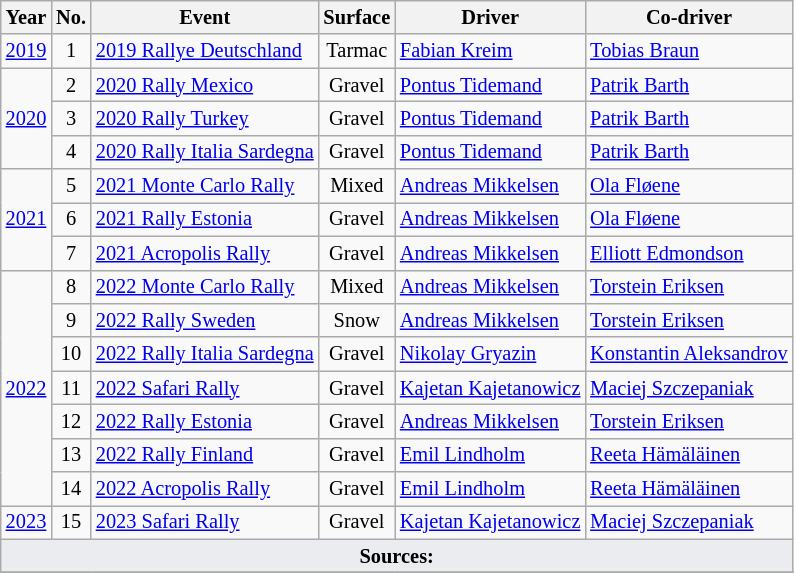<table class="wikitable" style="font-size: 85%; ">
<tr>
<th>Year</th>
<th>No.</th>
<th>Event</th>
<th>Surface</th>
<th>Driver</th>
<th>Co-driver</th>
</tr>
<tr>
<td align="center" rowspan="1"><a href='#'>2019</a></td>
<td align="center">1</td>
<td> <a href='#'>2019 Rallye Deutschland</a></td>
<td align="center">Tarmac</td>
<td> <a href='#'>Fabian Kreim</a></td>
<td> <a href='#'>Tobias Braun</a></td>
</tr>
<tr>
<td align="center" rowspan="3"><a href='#'>2020</a></td>
<td align="center">2</td>
<td> <a href='#'>2020 Rally Mexico</a></td>
<td align="center">Gravel</td>
<td> <a href='#'>Pontus Tidemand</a></td>
<td> <a href='#'>Patrik Barth</a></td>
</tr>
<tr>
<td align="center">3</td>
<td> <a href='#'>2020 Rally Turkey</a></td>
<td align="center">Gravel</td>
<td> <a href='#'>Pontus Tidemand</a></td>
<td> <a href='#'>Patrik Barth</a></td>
</tr>
<tr>
<td align="center">4</td>
<td> <a href='#'>2020 Rally Italia Sardegna</a></td>
<td align="center">Gravel</td>
<td> <a href='#'>Pontus Tidemand</a></td>
<td> <a href='#'>Patrik Barth</a></td>
</tr>
<tr>
<td align="center" rowspan="3"><a href='#'>2021</a></td>
<td align="center">5</td>
<td> <a href='#'>2021 Monte Carlo Rally</a></td>
<td align="center">Mixed</td>
<td> <a href='#'>Andreas Mikkelsen</a></td>
<td> <a href='#'>Ola Fløene</a></td>
</tr>
<tr>
<td align="center">6</td>
<td> <a href='#'>2021 Rally Estonia</a></td>
<td align="center">Gravel</td>
<td> <a href='#'>Andreas Mikkelsen</a></td>
<td> <a href='#'>Ola Fløene</a></td>
</tr>
<tr>
<td align="center">7</td>
<td> <a href='#'>2021 Acropolis Rally</a></td>
<td align="center">Gravel</td>
<td> <a href='#'>Andreas Mikkelsen</a></td>
<td> <a href='#'>Elliott Edmondson</a></td>
</tr>
<tr>
<td align="center" rowspan="7"><a href='#'>2022</a></td>
<td align="center">8</td>
<td> <a href='#'>2022 Monte Carlo Rally</a></td>
<td align="center">Mixed</td>
<td> <a href='#'>Andreas Mikkelsen</a></td>
<td> <a href='#'>Torstein Eriksen</a></td>
</tr>
<tr>
<td align="center">9</td>
<td> <a href='#'>2022 Rally Sweden</a></td>
<td align="center">Snow</td>
<td> <a href='#'>Andreas Mikkelsen</a></td>
<td> <a href='#'>Torstein Eriksen</a></td>
</tr>
<tr>
<td align="center">10</td>
<td> <a href='#'>2022 Rally Italia Sardegna</a></td>
<td align="center">Gravel</td>
<td> <a href='#'>Nikolay Gryazin</a></td>
<td> <a href='#'>Konstantin Aleksandrov</a></td>
</tr>
<tr>
<td align="center">11</td>
<td> <a href='#'>2022 Safari Rally</a></td>
<td align="center">Gravel</td>
<td> <a href='#'>Kajetan Kajetanowicz</a></td>
<td> <a href='#'>Maciej Szczepaniak</a></td>
</tr>
<tr>
<td align="center">12</td>
<td> <a href='#'>2022 Rally Estonia</a></td>
<td align="center">Gravel</td>
<td> <a href='#'>Andreas Mikkelsen</a></td>
<td> <a href='#'>Torstein Eriksen</a></td>
</tr>
<tr>
<td align="center">13</td>
<td> <a href='#'>2022 Rally Finland</a></td>
<td align="center">Gravel</td>
<td> <a href='#'>Emil Lindholm</a></td>
<td> <a href='#'>Reeta Hämäläinen</a></td>
</tr>
<tr>
<td align="center">14</td>
<td> <a href='#'>2022 Acropolis Rally</a></td>
<td align="center">Gravel</td>
<td> <a href='#'>Emil Lindholm</a></td>
<td> <a href='#'>Reeta Hämäläinen</a></td>
</tr>
<tr>
<td align="center" rowspan="1"><a href='#'>2023</a></td>
<td align="center">15</td>
<td> <a href='#'>2023 Safari Rally</a></td>
<td align="center">Gravel</td>
<td> <a href='#'>Kajetan Kajetanowicz</a></td>
<td> <a href='#'>Maciej Szczepaniak</a></td>
</tr>
<tr>
<td colspan="6" style="background-color:#EAECF0;text-align:center"><strong>Sources:</strong></td>
</tr>
<tr>
</tr>
</table>
